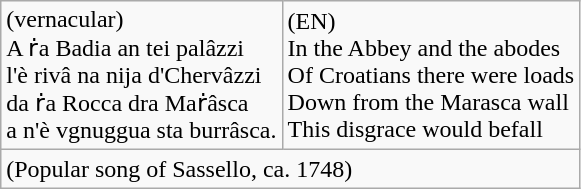<table class="wikitable">
<tr>
<td>(vernacular)<br>A ṙa Badia an tei palâzzi<br>l'è rivâ na nija d'Chervâzzi<br>da ṙa Rocca dra Maṙâsca<br>a n'è vgnuggua sta burrâsca.</td>
<td>(<abbr>EN</abbr>)<br>In the Abbey and the abodes<br>Of Croatians there were loads<br>Down from the Marasca wall<br>This disgrace would befall</td>
</tr>
<tr>
<td colspan="2">(Popular song of Sassello, ca. 1748)</td>
</tr>
</table>
